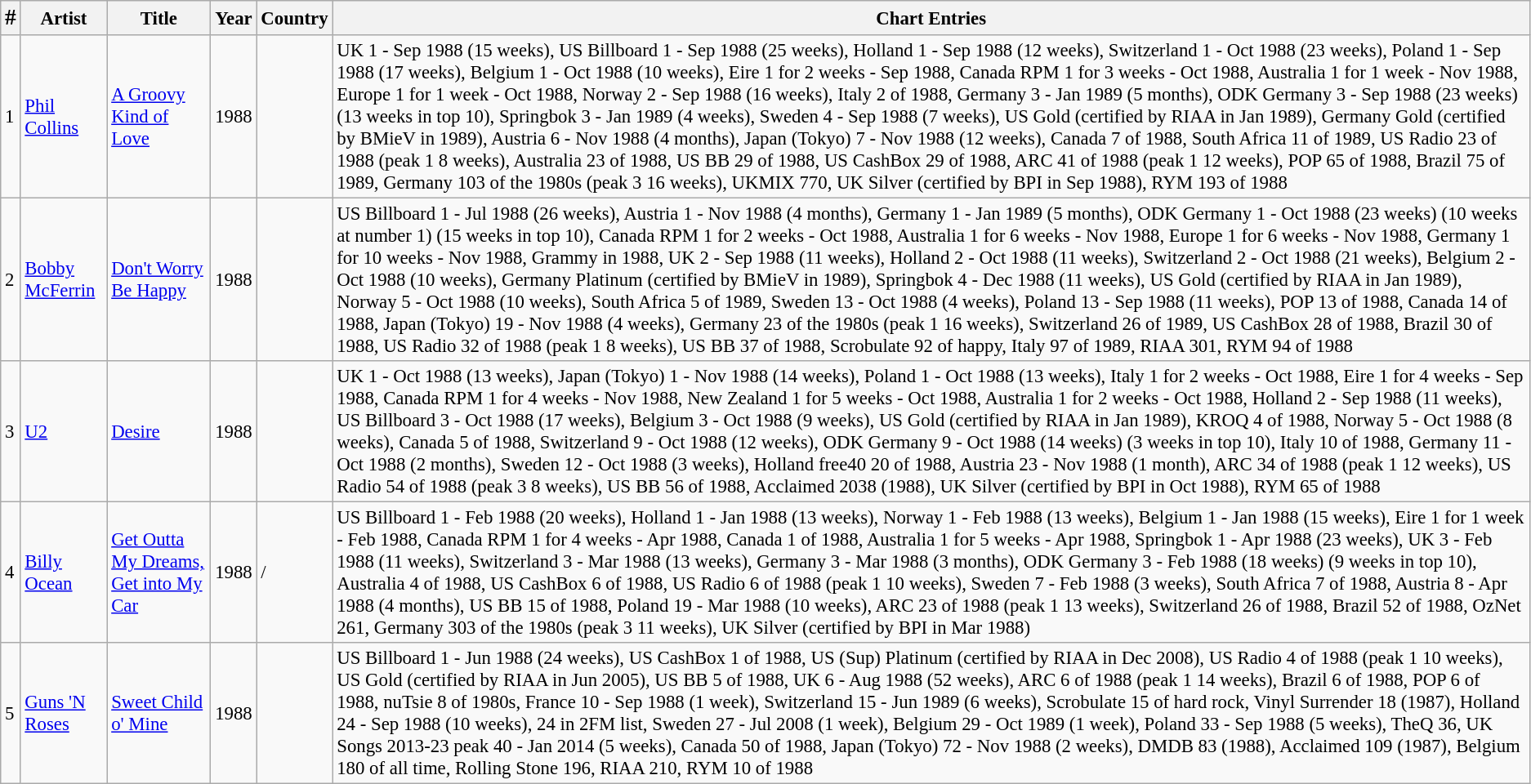<table class="wikitable" style="font-size:95%;">
<tr>
<th><big>#</big></th>
<th>Artist</th>
<th>Title</th>
<th>Year</th>
<th>Country</th>
<th>Chart Entries</th>
</tr>
<tr>
<td>1</td>
<td><a href='#'>Phil Collins</a></td>
<td><a href='#'>A Groovy Kind of Love</a></td>
<td>1988</td>
<td></td>
<td>UK 1 - Sep 1988 (15 weeks), US Billboard 1 - Sep 1988 (25 weeks), Holland 1 - Sep 1988 (12 weeks), Switzerland 1 - Oct 1988 (23 weeks), Poland 1 - Sep 1988 (17 weeks), Belgium 1 - Oct 1988 (10 weeks), Eire 1 for 2 weeks - Sep 1988, Canada RPM 1 for 3 weeks - Oct 1988, Australia 1 for 1 week - Nov 1988, Europe 1 for 1 week - Oct 1988, Norway 2 - Sep 1988 (16 weeks), Italy 2 of 1988, Germany 3 - Jan 1989 (5 months), ODK Germany 3 - Sep 1988 (23 weeks) (13 weeks in top 10), Springbok 3 - Jan 1989 (4 weeks), Sweden 4 - Sep 1988 (7 weeks), US Gold (certified by RIAA in Jan 1989), Germany Gold (certified by BMieV in 1989), Austria 6 - Nov 1988 (4 months), Japan (Tokyo) 7 - Nov 1988 (12 weeks), Canada 7 of 1988, South Africa 11 of 1989, US Radio 23 of 1988 (peak 1 8 weeks), Australia 23 of 1988, US BB 29 of 1988, US CashBox 29 of 1988, ARC 41 of 1988 (peak 1 12 weeks), POP 65 of 1988, Brazil 75 of 1989, Germany 103 of the 1980s (peak 3 16 weeks), UKMIX 770, UK Silver (certified by BPI in Sep 1988), RYM 193 of 1988</td>
</tr>
<tr>
<td>2</td>
<td><a href='#'>Bobby McFerrin</a></td>
<td><a href='#'>Don't Worry Be Happy</a></td>
<td>1988</td>
<td></td>
<td>US Billboard 1 - Jul 1988 (26 weeks), Austria 1 - Nov 1988 (4 months), Germany 1 - Jan 1989 (5 months), ODK Germany 1 - Oct 1988 (23 weeks) (10 weeks at number 1) (15 weeks in top 10), Canada RPM 1 for 2 weeks - Oct 1988, Australia 1 for 6 weeks - Nov 1988, Europe 1 for 6 weeks - Nov 1988, Germany 1 for 10 weeks - Nov 1988, Grammy in 1988, UK 2 - Sep 1988 (11 weeks), Holland 2 - Oct 1988 (11 weeks), Switzerland 2 - Oct 1988 (21 weeks), Belgium 2 - Oct 1988 (10 weeks), Germany Platinum (certified by BMieV in 1989), Springbok 4 - Dec 1988 (11 weeks), US Gold (certified by RIAA in Jan 1989), Norway 5 - Oct 1988 (10 weeks), South Africa 5 of 1989, Sweden 13 - Oct 1988 (4 weeks), Poland 13 - Sep 1988 (11 weeks), POP 13 of 1988, Canada 14 of 1988, Japan (Tokyo) 19 - Nov 1988 (4 weeks), Germany 23 of the 1980s (peak 1 16 weeks), Switzerland 26 of 1989, US CashBox 28 of 1988, Brazil 30 of 1988, US Radio 32 of 1988 (peak 1 8 weeks), US BB 37 of 1988, Scrobulate 92 of happy, Italy 97 of 1989, RIAA 301, RYM 94 of 1988</td>
</tr>
<tr>
<td>3</td>
<td><a href='#'>U2</a></td>
<td><a href='#'>Desire</a></td>
<td>1988</td>
<td></td>
<td>UK 1 - Oct 1988 (13 weeks), Japan (Tokyo) 1 - Nov 1988 (14 weeks), Poland 1 - Oct 1988 (13 weeks), Italy 1 for 2 weeks - Oct 1988, Eire 1 for 4 weeks - Sep 1988, Canada RPM 1 for 4 weeks - Nov 1988, New Zealand 1 for 5 weeks - Oct 1988, Australia 1 for 2 weeks - Oct 1988, Holland 2 - Sep 1988 (11 weeks), US Billboard 3 - Oct 1988 (17 weeks), Belgium 3 - Oct 1988 (9 weeks), US Gold (certified by RIAA in Jan 1989), KROQ 4 of 1988, Norway 5 - Oct 1988 (8 weeks), Canada 5 of 1988, Switzerland 9 - Oct 1988 (12 weeks), ODK Germany 9 - Oct 1988 (14 weeks) (3 weeks in top 10), Italy 10 of 1988, Germany 11 - Oct 1988 (2 months), Sweden 12 - Oct 1988 (3 weeks), Holland free40 20 of 1988, Austria 23 - Nov 1988 (1 month), ARC 34 of 1988 (peak 1 12 weeks), US Radio 54 of 1988 (peak 3 8 weeks), US BB 56 of 1988, Acclaimed 2038 (1988), UK Silver (certified by BPI in Oct 1988), RYM 65 of 1988</td>
</tr>
<tr>
<td>4</td>
<td><a href='#'>Billy Ocean</a></td>
<td><a href='#'>Get Outta My Dreams, Get into My Car</a></td>
<td>1988</td>
<td>/</td>
<td>US Billboard 1 - Feb 1988 (20 weeks), Holland 1 - Jan 1988 (13 weeks), Norway 1 - Feb 1988 (13 weeks), Belgium 1 - Jan 1988 (15 weeks), Eire 1 for 1 week - Feb 1988, Canada RPM 1 for 4 weeks - Apr 1988, Canada 1 of 1988, Australia 1 for 5 weeks - Apr 1988, Springbok 1 - Apr 1988 (23 weeks), UK 3 - Feb 1988 (11 weeks), Switzerland 3 - Mar 1988 (13 weeks), Germany 3 - Mar 1988 (3 months), ODK Germany 3 - Feb 1988 (18 weeks) (9 weeks in top 10), Australia 4 of 1988, US CashBox 6 of 1988, US Radio 6 of 1988 (peak 1 10 weeks), Sweden 7 - Feb 1988 (3 weeks), South Africa 7 of 1988, Austria 8 - Apr 1988 (4 months), US BB 15 of 1988, Poland 19 - Mar 1988 (10 weeks), ARC 23 of 1988 (peak 1 13 weeks), Switzerland 26 of 1988, Brazil 52 of 1988, OzNet 261, Germany 303 of the 1980s (peak 3 11 weeks), UK Silver (certified by BPI in Mar 1988)</td>
</tr>
<tr>
<td>5</td>
<td><a href='#'>Guns 'N Roses</a></td>
<td><a href='#'>Sweet Child o' Mine</a></td>
<td>1988</td>
<td></td>
<td>US Billboard 1 - Jun 1988 (24 weeks), US CashBox 1 of 1988, US (Sup) Platinum (certified by RIAA in Dec 2008), US Radio 4 of 1988 (peak 1 10 weeks), US Gold (certified by RIAA in Jun 2005), US BB 5 of 1988, UK 6 - Aug 1988 (52 weeks), ARC 6 of 1988 (peak 1 14 weeks), Brazil 6 of 1988, POP 6 of 1988, nuTsie 8 of 1980s, France 10 - Sep 1988 (1 week), Switzerland 15 - Jun 1989 (6 weeks), Scrobulate 15 of hard rock, Vinyl Surrender 18 (1987), Holland 24 - Sep 1988 (10 weeks), 24 in 2FM list, Sweden 27 - Jul 2008 (1 week), Belgium 29 - Oct 1989 (1 week), Poland 33 - Sep 1988 (5 weeks), TheQ 36, UK Songs 2013-23 peak 40 - Jan 2014 (5 weeks), Canada 50 of 1988, Japan (Tokyo) 72 - Nov 1988 (2 weeks), DMDB 83 (1988), Acclaimed 109 (1987), Belgium 180 of all time, Rolling Stone 196, RIAA 210, RYM 10 of 1988</td>
</tr>
</table>
